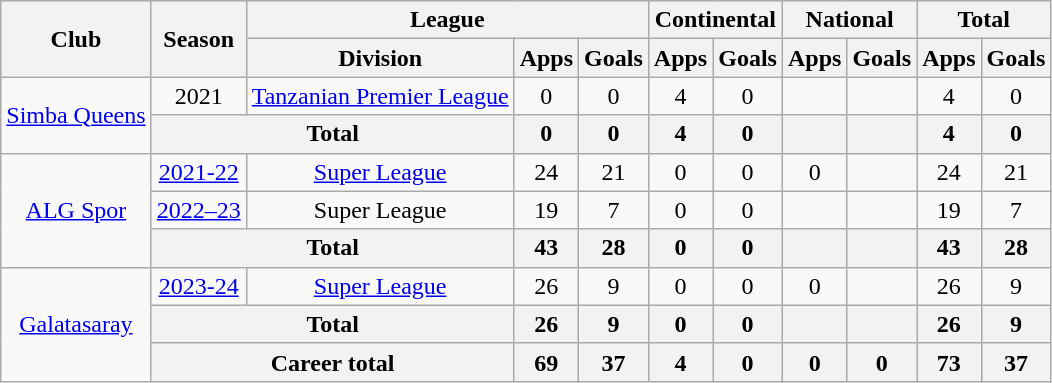<table class="wikitable" style="text-align: center;">
<tr>
<th rowspan=2>Club</th>
<th rowspan=2>Season</th>
<th colspan=3>League</th>
<th colspan=2>Continental</th>
<th colspan=2>National</th>
<th colspan=2>Total</th>
</tr>
<tr>
<th>Division</th>
<th>Apps</th>
<th>Goals</th>
<th>Apps</th>
<th>Goals</th>
<th>Apps</th>
<th>Goals</th>
<th>Apps</th>
<th>Goals</th>
</tr>
<tr>
<td rowspan=2><a href='#'>Simba Queens</a></td>
<td>2021</td>
<td><a href='#'>Tanzanian Premier League</a></td>
<td>0</td>
<td>0</td>
<td>4</td>
<td>0</td>
<td></td>
<td></td>
<td>4</td>
<td>0</td>
</tr>
<tr>
<th colspan="2">Total</th>
<th>0</th>
<th>0</th>
<th>4</th>
<th>0</th>
<th></th>
<th></th>
<th>4</th>
<th>0</th>
</tr>
<tr>
<td rowspan=3><a href='#'>ALG Spor</a></td>
<td><a href='#'>2021-22</a></td>
<td><a href='#'>Super League</a></td>
<td>24</td>
<td>21</td>
<td>0</td>
<td>0</td>
<td>0</td>
<td></td>
<td>24</td>
<td>21</td>
</tr>
<tr>
<td><a href='#'>2022–23</a></td>
<td>Super League</td>
<td>19</td>
<td>7</td>
<td>0</td>
<td>0</td>
<td></td>
<td></td>
<td>19</td>
<td>7</td>
</tr>
<tr>
<th colspan="2">Total</th>
<th>43</th>
<th>28</th>
<th>0</th>
<th>0</th>
<th></th>
<th></th>
<th>43</th>
<th>28</th>
</tr>
<tr>
<td rowspan=3><a href='#'>Galatasaray</a></td>
<td><a href='#'>2023-24</a></td>
<td><a href='#'>Super League</a></td>
<td>26</td>
<td>9</td>
<td>0</td>
<td>0</td>
<td>0</td>
<td></td>
<td>26</td>
<td>9</td>
</tr>
<tr>
<th colspan="2">Total</th>
<th>26</th>
<th>9</th>
<th>0</th>
<th>0</th>
<th></th>
<th></th>
<th>26</th>
<th>9</th>
</tr>
<tr>
<th colspan="2">Career total</th>
<th>69</th>
<th>37</th>
<th>4</th>
<th>0</th>
<th>0</th>
<th>0</th>
<th>73</th>
<th>37</th>
</tr>
</table>
